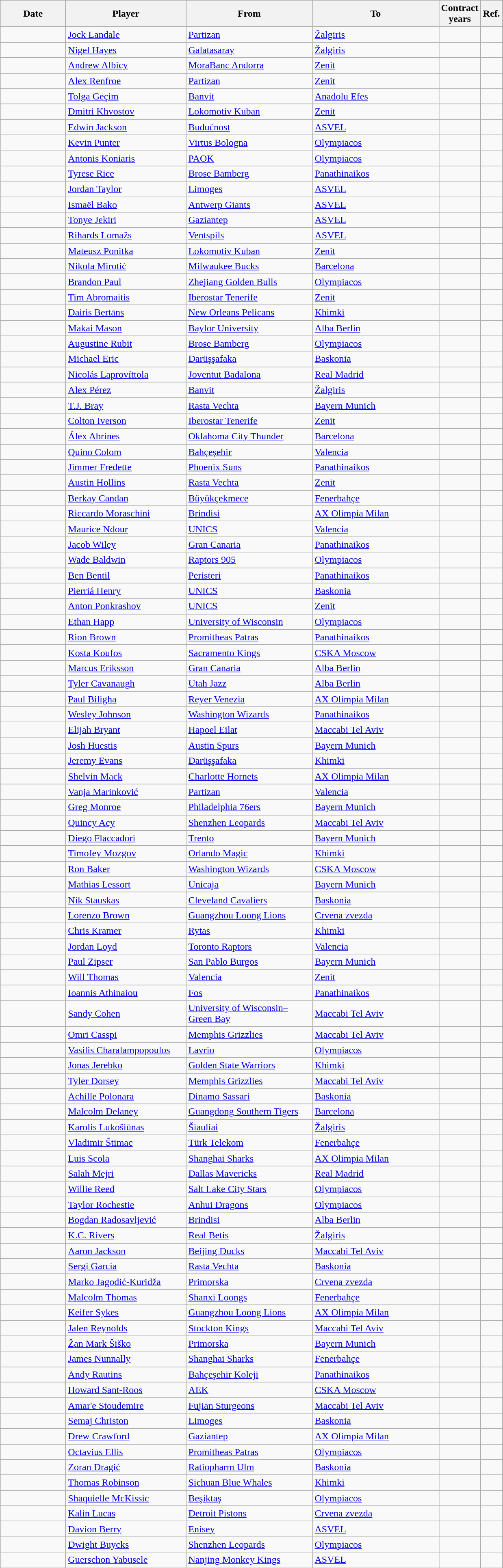<table class="wikitable sortable">
<tr>
<th width=100>Date</th>
<th width=190>Player</th>
<th style="width:200px;">From</th>
<th style="width:200px;">To</th>
<th>Contract<br>years</th>
<th>Ref.</th>
</tr>
<tr>
<td></td>
<td> <a href='#'>Jock Landale</a></td>
<td> <a href='#'>Partizan</a></td>
<td> <a href='#'>Žalgiris</a></td>
<td></td>
<td></td>
</tr>
<tr>
<td></td>
<td> <a href='#'>Nigel Hayes</a></td>
<td> <a href='#'>Galatasaray</a></td>
<td> <a href='#'>Žalgiris</a></td>
<td></td>
<td></td>
</tr>
<tr>
<td></td>
<td> <a href='#'>Andrew Albicy</a></td>
<td> <a href='#'>MoraBanc Andorra</a></td>
<td> <a href='#'>Zenit</a></td>
<td></td>
<td></td>
</tr>
<tr>
<td></td>
<td> <a href='#'>Alex Renfroe</a></td>
<td> <a href='#'>Partizan</a></td>
<td> <a href='#'>Zenit</a></td>
<td></td>
<td></td>
</tr>
<tr>
<td></td>
<td> <a href='#'>Tolga Geçim</a></td>
<td> <a href='#'>Banvit</a></td>
<td> <a href='#'>Anadolu Efes</a></td>
<td></td>
<td></td>
</tr>
<tr>
<td></td>
<td> <a href='#'>Dmitri Khvostov</a></td>
<td> <a href='#'>Lokomotiv Kuban</a></td>
<td> <a href='#'>Zenit</a></td>
<td></td>
<td></td>
</tr>
<tr>
<td></td>
<td> <a href='#'>Edwin Jackson</a></td>
<td> <a href='#'>Budućnost</a></td>
<td> <a href='#'>ASVEL</a></td>
<td></td>
<td></td>
</tr>
<tr>
<td></td>
<td> <a href='#'>Kevin Punter</a></td>
<td> <a href='#'>Virtus Bologna</a></td>
<td> <a href='#'>Olympiacos</a></td>
<td></td>
<td></td>
</tr>
<tr>
<td></td>
<td> <a href='#'>Antonis Koniaris</a></td>
<td> <a href='#'>PAOK</a></td>
<td> <a href='#'>Olympiacos</a></td>
<td></td>
<td></td>
</tr>
<tr>
<td></td>
<td> <a href='#'>Tyrese Rice</a></td>
<td> <a href='#'>Brose Bamberg</a></td>
<td> <a href='#'>Panathinaikos</a></td>
<td></td>
<td></td>
</tr>
<tr>
<td></td>
<td> <a href='#'>Jordan Taylor</a></td>
<td> <a href='#'>Limoges</a></td>
<td> <a href='#'>ASVEL</a></td>
<td></td>
<td></td>
</tr>
<tr>
<td></td>
<td> <a href='#'>Ismaël Bako</a></td>
<td> <a href='#'>Antwerp Giants</a></td>
<td> <a href='#'>ASVEL</a></td>
<td></td>
<td></td>
</tr>
<tr>
<td></td>
<td> <a href='#'>Tonye Jekiri</a></td>
<td> <a href='#'>Gaziantep</a></td>
<td> <a href='#'>ASVEL</a></td>
<td></td>
<td></td>
</tr>
<tr>
<td></td>
<td> <a href='#'>Rihards Lomažs</a></td>
<td> <a href='#'>Ventspils</a></td>
<td> <a href='#'>ASVEL</a></td>
<td></td>
<td></td>
</tr>
<tr>
<td></td>
<td> <a href='#'>Mateusz Ponitka</a></td>
<td> <a href='#'>Lokomotiv Kuban</a></td>
<td> <a href='#'>Zenit</a></td>
<td></td>
<td></td>
</tr>
<tr>
<td></td>
<td> <a href='#'>Nikola Mirotić</a></td>
<td> <a href='#'>Milwaukee Bucks</a></td>
<td> <a href='#'>Barcelona</a></td>
<td></td>
<td></td>
</tr>
<tr>
<td></td>
<td> <a href='#'>Brandon Paul</a></td>
<td> <a href='#'>Zhejiang Golden Bulls</a></td>
<td> <a href='#'>Olympiacos</a></td>
<td></td>
<td></td>
</tr>
<tr>
<td></td>
<td> <a href='#'>Tim Abromaitis</a></td>
<td> <a href='#'>Iberostar Tenerife</a></td>
<td> <a href='#'>Zenit</a></td>
<td></td>
<td></td>
</tr>
<tr>
<td></td>
<td> <a href='#'>Dairis Bertāns</a></td>
<td> <a href='#'>New Orleans Pelicans</a></td>
<td> <a href='#'>Khimki</a></td>
<td></td>
<td></td>
</tr>
<tr>
<td></td>
<td> <a href='#'>Makai Mason</a></td>
<td> <a href='#'>Baylor University</a></td>
<td> <a href='#'>Alba Berlin</a></td>
<td></td>
<td></td>
</tr>
<tr>
<td></td>
<td> <a href='#'>Augustine Rubit</a></td>
<td> <a href='#'>Brose Bamberg</a></td>
<td> <a href='#'>Olympiacos</a></td>
<td></td>
<td></td>
</tr>
<tr>
<td></td>
<td> <a href='#'>Michael Eric</a></td>
<td> <a href='#'>Darüşşafaka</a></td>
<td> <a href='#'>Baskonia</a></td>
<td></td>
<td></td>
</tr>
<tr>
<td></td>
<td> <a href='#'>Nicolás Laprovíttola</a></td>
<td> <a href='#'>Joventut Badalona</a></td>
<td> <a href='#'>Real Madrid</a></td>
<td></td>
<td></td>
</tr>
<tr>
<td></td>
<td> <a href='#'>Alex Pérez</a></td>
<td> <a href='#'>Banvit</a></td>
<td> <a href='#'>Žalgiris</a></td>
<td></td>
<td></td>
</tr>
<tr>
<td></td>
<td> <a href='#'>T.J. Bray</a></td>
<td> <a href='#'>Rasta Vechta</a></td>
<td> <a href='#'>Bayern Munich</a></td>
<td></td>
<td></td>
</tr>
<tr>
<td></td>
<td> <a href='#'>Colton Iverson</a></td>
<td> <a href='#'>Iberostar Tenerife</a></td>
<td> <a href='#'>Zenit</a></td>
<td></td>
<td></td>
</tr>
<tr>
<td></td>
<td> <a href='#'>Álex Abrines</a></td>
<td> <a href='#'>Oklahoma City Thunder</a></td>
<td> <a href='#'>Barcelona</a></td>
<td></td>
<td></td>
</tr>
<tr>
<td></td>
<td> <a href='#'>Quino Colom</a></td>
<td> <a href='#'>Bahçeşehir</a></td>
<td> <a href='#'>Valencia</a></td>
<td></td>
<td></td>
</tr>
<tr>
<td></td>
<td> <a href='#'>Jimmer Fredette</a></td>
<td> <a href='#'>Phoenix Suns</a></td>
<td> <a href='#'>Panathinaikos</a></td>
<td></td>
<td></td>
</tr>
<tr>
<td></td>
<td> <a href='#'>Austin Hollins</a></td>
<td> <a href='#'>Rasta Vechta</a></td>
<td> <a href='#'>Zenit</a></td>
<td></td>
<td></td>
</tr>
<tr>
<td></td>
<td> <a href='#'>Berkay Candan</a></td>
<td> <a href='#'>Büyükçekmece</a></td>
<td> <a href='#'>Fenerbahçe</a></td>
<td></td>
<td></td>
</tr>
<tr>
<td></td>
<td> <a href='#'>Riccardo Moraschini</a></td>
<td> <a href='#'>Brindisi</a></td>
<td> <a href='#'>AX Olimpia Milan</a></td>
<td></td>
<td></td>
</tr>
<tr>
<td></td>
<td> <a href='#'>Maurice Ndour</a></td>
<td> <a href='#'>UNICS</a></td>
<td> <a href='#'>Valencia</a></td>
<td></td>
<td></td>
</tr>
<tr>
<td></td>
<td> <a href='#'>Jacob Wiley</a></td>
<td> <a href='#'>Gran Canaria</a></td>
<td> <a href='#'>Panathinaikos</a></td>
<td></td>
<td></td>
</tr>
<tr>
<td></td>
<td> <a href='#'>Wade Baldwin</a></td>
<td> <a href='#'>Raptors 905</a></td>
<td> <a href='#'>Olympiacos</a></td>
<td></td>
<td></td>
</tr>
<tr>
<td></td>
<td> <a href='#'>Ben Bentil</a></td>
<td> <a href='#'>Peristeri</a></td>
<td> <a href='#'>Panathinaikos</a></td>
<td></td>
<td></td>
</tr>
<tr>
<td></td>
<td> <a href='#'>Pierriá Henry</a></td>
<td> <a href='#'>UNICS</a></td>
<td> <a href='#'>Baskonia</a></td>
<td></td>
<td></td>
</tr>
<tr>
<td></td>
<td> <a href='#'>Anton Ponkrashov</a></td>
<td> <a href='#'>UNICS</a></td>
<td> <a href='#'>Zenit</a></td>
<td></td>
<td></td>
</tr>
<tr>
<td></td>
<td> <a href='#'>Ethan Happ</a></td>
<td> <a href='#'>University of Wisconsin</a></td>
<td> <a href='#'>Olympiacos</a></td>
<td></td>
<td></td>
</tr>
<tr>
<td></td>
<td> <a href='#'>Rion Brown</a></td>
<td> <a href='#'>Promitheas Patras</a></td>
<td> <a href='#'>Panathinaikos</a></td>
<td></td>
<td></td>
</tr>
<tr>
<td></td>
<td> <a href='#'>Kosta Koufos</a></td>
<td> <a href='#'>Sacramento Kings</a></td>
<td> <a href='#'>CSKA Moscow</a></td>
<td></td>
<td></td>
</tr>
<tr>
<td></td>
<td> <a href='#'>Marcus Eriksson</a></td>
<td> <a href='#'>Gran Canaria</a></td>
<td> <a href='#'>Alba Berlin</a></td>
<td></td>
<td></td>
</tr>
<tr>
<td></td>
<td> <a href='#'>Tyler Cavanaugh</a></td>
<td> <a href='#'>Utah Jazz</a></td>
<td> <a href='#'>Alba Berlin</a></td>
<td></td>
<td></td>
</tr>
<tr>
<td></td>
<td> <a href='#'>Paul Biligha</a></td>
<td> <a href='#'>Reyer Venezia</a></td>
<td> <a href='#'>AX Olimpia Milan</a></td>
<td></td>
<td></td>
</tr>
<tr>
<td></td>
<td> <a href='#'>Wesley Johnson</a></td>
<td> <a href='#'>Washington Wizards</a></td>
<td> <a href='#'>Panathinaikos</a></td>
<td></td>
<td></td>
</tr>
<tr>
<td></td>
<td> <a href='#'>Elijah Bryant</a></td>
<td> <a href='#'>Hapoel Eilat</a></td>
<td> <a href='#'>Maccabi Tel Aviv</a></td>
<td></td>
<td></td>
</tr>
<tr>
<td></td>
<td> <a href='#'>Josh Huestis</a></td>
<td> <a href='#'>Austin Spurs</a></td>
<td> <a href='#'>Bayern Munich</a></td>
<td></td>
<td></td>
</tr>
<tr>
<td></td>
<td> <a href='#'>Jeremy Evans</a></td>
<td> <a href='#'>Darüşşafaka</a></td>
<td> <a href='#'>Khimki</a></td>
<td></td>
<td></td>
</tr>
<tr>
<td></td>
<td> <a href='#'>Shelvin Mack</a></td>
<td> <a href='#'>Charlotte Hornets</a></td>
<td> <a href='#'>AX Olimpia Milan</a></td>
<td></td>
<td></td>
</tr>
<tr>
<td></td>
<td> <a href='#'>Vanja Marinković</a></td>
<td> <a href='#'>Partizan</a></td>
<td> <a href='#'>Valencia</a></td>
<td></td>
<td></td>
</tr>
<tr>
<td></td>
<td> <a href='#'>Greg Monroe</a></td>
<td> <a href='#'>Philadelphia 76ers</a></td>
<td> <a href='#'>Bayern Munich</a></td>
<td></td>
<td></td>
</tr>
<tr>
<td></td>
<td> <a href='#'>Quincy Acy</a></td>
<td> <a href='#'>Shenzhen Leopards</a></td>
<td> <a href='#'>Maccabi Tel Aviv</a></td>
<td></td>
<td></td>
</tr>
<tr>
<td></td>
<td> <a href='#'>Diego Flaccadori</a></td>
<td> <a href='#'>Trento</a></td>
<td> <a href='#'>Bayern Munich</a></td>
<td></td>
<td></td>
</tr>
<tr>
<td></td>
<td> <a href='#'>Timofey Mozgov</a></td>
<td> <a href='#'>Orlando Magic</a></td>
<td> <a href='#'>Khimki</a></td>
<td></td>
<td></td>
</tr>
<tr>
<td></td>
<td> <a href='#'>Ron Baker</a></td>
<td> <a href='#'>Washington Wizards</a></td>
<td> <a href='#'>CSKA Moscow</a></td>
<td></td>
<td></td>
</tr>
<tr>
<td></td>
<td> <a href='#'>Mathias Lessort</a></td>
<td> <a href='#'>Unicaja</a></td>
<td> <a href='#'>Bayern Munich</a></td>
<td></td>
<td></td>
</tr>
<tr>
<td></td>
<td> <a href='#'>Nik Stauskas</a></td>
<td> <a href='#'>Cleveland Cavaliers</a></td>
<td> <a href='#'>Baskonia</a></td>
<td></td>
<td></td>
</tr>
<tr>
<td></td>
<td> <a href='#'>Lorenzo Brown</a></td>
<td> <a href='#'>Guangzhou Loong Lions</a></td>
<td> <a href='#'>Crvena zvezda</a></td>
<td></td>
<td></td>
</tr>
<tr>
<td></td>
<td> <a href='#'>Chris Kramer</a></td>
<td> <a href='#'>Rytas</a></td>
<td> <a href='#'>Khimki</a></td>
<td></td>
<td></td>
</tr>
<tr>
<td></td>
<td> <a href='#'>Jordan Loyd</a></td>
<td> <a href='#'>Toronto Raptors</a></td>
<td> <a href='#'>Valencia</a></td>
<td></td>
<td></td>
</tr>
<tr>
<td></td>
<td> <a href='#'>Paul Zipser</a></td>
<td> <a href='#'>San Pablo Burgos</a></td>
<td> <a href='#'>Bayern Munich</a></td>
<td></td>
<td></td>
</tr>
<tr>
<td></td>
<td> <a href='#'>Will Thomas</a></td>
<td> <a href='#'>Valencia</a></td>
<td> <a href='#'>Zenit</a></td>
<td></td>
<td></td>
</tr>
<tr>
<td></td>
<td> <a href='#'>Ioannis Athinaiou</a></td>
<td> <a href='#'>Fos</a></td>
<td> <a href='#'>Panathinaikos</a></td>
<td></td>
<td></td>
</tr>
<tr>
<td></td>
<td> <a href='#'>Sandy Cohen</a></td>
<td> <a href='#'>University of Wisconsin–Green Bay</a></td>
<td> <a href='#'>Maccabi Tel Aviv</a></td>
<td></td>
<td></td>
</tr>
<tr>
<td></td>
<td> <a href='#'>Omri Casspi</a></td>
<td> <a href='#'>Memphis Grizzlies</a></td>
<td> <a href='#'>Maccabi Tel Aviv</a></td>
<td></td>
<td></td>
</tr>
<tr>
<td></td>
<td> <a href='#'>Vasilis Charalampopoulos</a></td>
<td> <a href='#'>Lavrio</a></td>
<td> <a href='#'>Olympiacos</a></td>
<td></td>
<td></td>
</tr>
<tr>
<td></td>
<td> <a href='#'>Jonas Jerebko</a></td>
<td> <a href='#'>Golden State Warriors</a></td>
<td> <a href='#'>Khimki</a></td>
<td></td>
<td></td>
</tr>
<tr>
<td></td>
<td> <a href='#'>Tyler Dorsey</a></td>
<td> <a href='#'>Memphis Grizzlies</a></td>
<td> <a href='#'>Maccabi Tel Aviv</a></td>
<td></td>
<td></td>
</tr>
<tr>
<td></td>
<td> <a href='#'>Achille Polonara</a></td>
<td> <a href='#'>Dinamo Sassari</a></td>
<td> <a href='#'>Baskonia</a></td>
<td></td>
<td></td>
</tr>
<tr>
<td></td>
<td> <a href='#'>Malcolm Delaney</a></td>
<td> <a href='#'>Guangdong Southern Tigers</a></td>
<td> <a href='#'>Barcelona</a></td>
<td></td>
<td></td>
</tr>
<tr>
<td></td>
<td> <a href='#'>Karolis Lukošiūnas</a></td>
<td> <a href='#'>Šiauliai</a></td>
<td> <a href='#'>Žalgiris</a></td>
<td></td>
<td></td>
</tr>
<tr>
<td></td>
<td> <a href='#'>Vladimir Štimac</a></td>
<td> <a href='#'>Türk Telekom</a></td>
<td> <a href='#'>Fenerbahçe</a></td>
<td></td>
<td></td>
</tr>
<tr>
<td></td>
<td> <a href='#'>Luis Scola</a></td>
<td> <a href='#'>Shanghai Sharks</a></td>
<td> <a href='#'>AX Olimpia Milan</a></td>
<td></td>
<td></td>
</tr>
<tr>
<td></td>
<td> <a href='#'>Salah Mejri</a></td>
<td> <a href='#'>Dallas Mavericks</a></td>
<td> <a href='#'>Real Madrid</a></td>
<td></td>
<td></td>
</tr>
<tr>
<td></td>
<td> <a href='#'>Willie Reed</a></td>
<td> <a href='#'>Salt Lake City Stars</a></td>
<td> <a href='#'>Olympiacos</a></td>
<td></td>
<td></td>
</tr>
<tr>
<td></td>
<td> <a href='#'>Taylor Rochestie</a></td>
<td> <a href='#'>Anhui Dragons</a></td>
<td> <a href='#'>Olympiacos</a></td>
<td></td>
<td></td>
</tr>
<tr>
<td></td>
<td> <a href='#'>Bogdan Radosavljević</a></td>
<td> <a href='#'>Brindisi</a></td>
<td> <a href='#'>Alba Berlin</a></td>
<td></td>
<td></td>
</tr>
<tr>
<td></td>
<td> <a href='#'>K.C. Rivers</a></td>
<td> <a href='#'>Real Betis</a></td>
<td> <a href='#'>Žalgiris</a></td>
<td></td>
<td></td>
</tr>
<tr>
<td></td>
<td> <a href='#'>Aaron Jackson</a></td>
<td> <a href='#'>Beijing Ducks</a></td>
<td> <a href='#'>Maccabi Tel Aviv</a></td>
<td></td>
<td></td>
</tr>
<tr>
<td></td>
<td> <a href='#'>Sergi García</a></td>
<td> <a href='#'>Rasta Vechta</a></td>
<td> <a href='#'>Baskonia</a></td>
<td></td>
<td></td>
</tr>
<tr>
<td></td>
<td> <a href='#'>Marko Jagodić-Kuridža</a></td>
<td> <a href='#'>Primorska</a></td>
<td> <a href='#'>Crvena zvezda</a></td>
<td></td>
<td></td>
</tr>
<tr>
<td></td>
<td> <a href='#'>Malcolm Thomas</a></td>
<td> <a href='#'>Shanxi Loongs</a></td>
<td> <a href='#'>Fenerbahçe</a></td>
<td></td>
<td></td>
</tr>
<tr>
<td></td>
<td> <a href='#'>Keifer Sykes</a></td>
<td> <a href='#'>Guangzhou Loong Lions</a></td>
<td> <a href='#'>AX Olimpia Milan</a></td>
<td></td>
<td></td>
</tr>
<tr>
<td></td>
<td> <a href='#'>Jalen Reynolds</a></td>
<td> <a href='#'>Stockton Kings</a></td>
<td> <a href='#'>Maccabi Tel Aviv</a></td>
<td></td>
<td></td>
</tr>
<tr>
<td></td>
<td> <a href='#'>Žan Mark Šiško</a></td>
<td> <a href='#'>Primorska</a></td>
<td> <a href='#'>Bayern Munich</a></td>
<td></td>
<td></td>
</tr>
<tr>
<td></td>
<td> <a href='#'>James Nunnally</a></td>
<td> <a href='#'>Shanghai Sharks</a></td>
<td> <a href='#'>Fenerbahçe</a></td>
<td></td>
<td></td>
</tr>
<tr>
<td></td>
<td> <a href='#'>Andy Rautins</a></td>
<td> <a href='#'>Bahçeşehir Koleji</a></td>
<td> <a href='#'>Panathinaikos</a></td>
<td></td>
<td></td>
</tr>
<tr>
<td></td>
<td> <a href='#'>Howard Sant-Roos</a></td>
<td> <a href='#'>AEK</a></td>
<td> <a href='#'>CSKA Moscow</a></td>
<td></td>
<td></td>
</tr>
<tr>
<td></td>
<td> <a href='#'>Amar'e Stoudemire</a></td>
<td> <a href='#'>Fujian Sturgeons</a></td>
<td> <a href='#'>Maccabi Tel Aviv</a></td>
<td></td>
<td></td>
</tr>
<tr>
<td></td>
<td> <a href='#'>Semaj Christon</a></td>
<td> <a href='#'>Limoges</a></td>
<td> <a href='#'>Baskonia</a></td>
<td></td>
<td></td>
</tr>
<tr>
<td></td>
<td> <a href='#'>Drew Crawford</a></td>
<td> <a href='#'>Gaziantep</a></td>
<td> <a href='#'>AX Olimpia Milan</a></td>
<td></td>
<td></td>
</tr>
<tr>
<td></td>
<td> <a href='#'>Octavius Ellis</a></td>
<td> <a href='#'>Promitheas Patras</a></td>
<td> <a href='#'>Olympiacos</a></td>
<td></td>
<td></td>
</tr>
<tr>
<td></td>
<td> <a href='#'>Zoran Dragić</a></td>
<td> <a href='#'>Ratiopharm Ulm</a></td>
<td> <a href='#'>Baskonia</a></td>
<td></td>
<td></td>
</tr>
<tr>
<td></td>
<td> <a href='#'>Thomas Robinson</a></td>
<td> <a href='#'>Sichuan Blue Whales</a></td>
<td> <a href='#'>Khimki</a></td>
<td></td>
<td></td>
</tr>
<tr>
<td></td>
<td> <a href='#'>Shaquielle McKissic</a></td>
<td> <a href='#'>Beşiktaş</a></td>
<td> <a href='#'>Olympiacos</a></td>
<td></td>
<td></td>
</tr>
<tr>
<td></td>
<td> <a href='#'>Kalin Lucas</a></td>
<td> <a href='#'>Detroit Pistons</a></td>
<td> <a href='#'>Crvena zvezda</a></td>
<td></td>
<td></td>
</tr>
<tr>
<td></td>
<td> <a href='#'>Davion Berry</a></td>
<td> <a href='#'>Enisey</a></td>
<td> <a href='#'>ASVEL</a></td>
<td></td>
<td></td>
</tr>
<tr>
<td></td>
<td> <a href='#'>Dwight Buycks</a></td>
<td> <a href='#'>Shenzhen Leopards</a></td>
<td> <a href='#'>Olympiacos</a></td>
<td></td>
<td></td>
</tr>
<tr>
<td></td>
<td> <a href='#'>Guerschon Yabusele</a></td>
<td> <a href='#'>Nanjing Monkey Kings</a></td>
<td> <a href='#'>ASVEL</a></td>
<td></td>
<td></td>
</tr>
<tr>
</tr>
</table>
